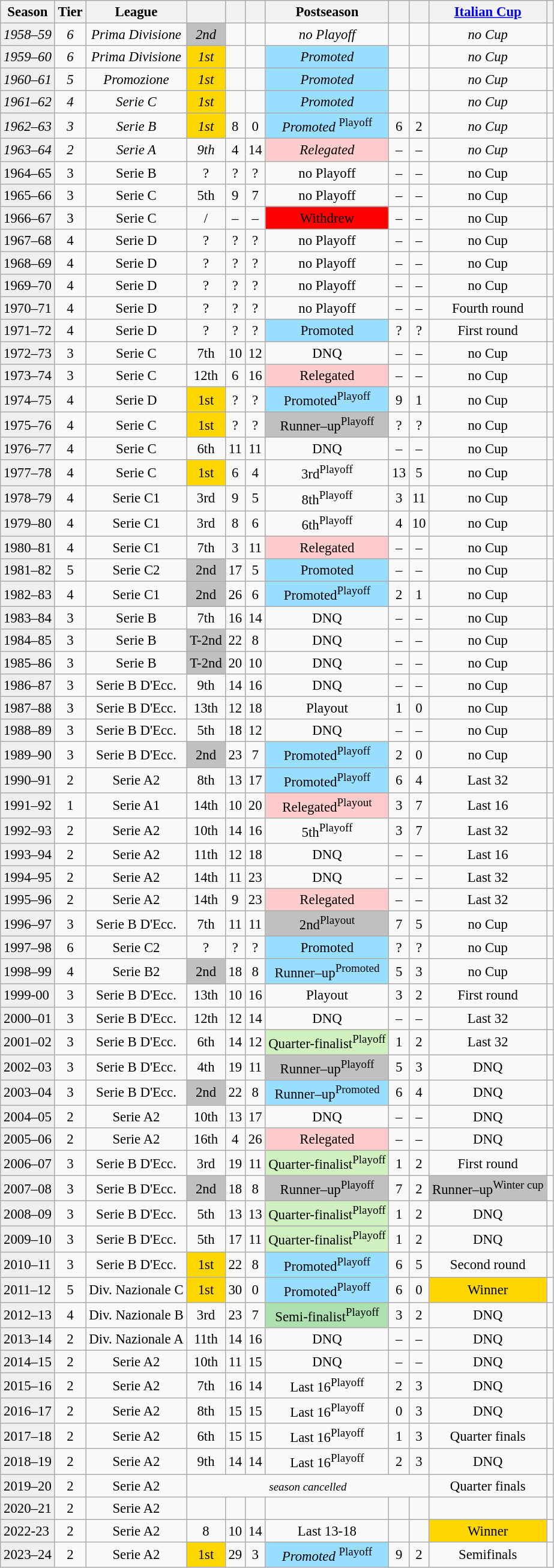<table class="wikitable" style="font-size:95%">
<tr bgcolor=>
<th>Season</th>
<th>Tier</th>
<th>League</th>
<th></th>
<th></th>
<th></th>
<th>Postseason</th>
<th></th>
<th></th>
<th><a href='#'>Italian Cup</a></th>
<th></th>
</tr>
<tr>
<td style="background:#efefef;"><em>1958–59</em></td>
<td align="center"><em>6</em></td>
<td align="center"><em>Prima Divisione</em></td>
<td align="center" style="background:silver"><em>2nd</em></td>
<td align="center"></td>
<td align="center"></td>
<td align="center"><em>no Playoff</em></td>
<td align="center"></td>
<td align="center"></td>
<td align="center"><em>no Cup</em></td>
<td align="center"></td>
</tr>
<tr>
<td style="background:#efefef;"><em>1959–60</em></td>
<td align="center"><em>6</em></td>
<td align="center"><em>Prima Divisione</em></td>
<td style="background:gold" align="center"><em>1st</em></td>
<td align="center"></td>
<td align="center"></td>
<td align="center" style="background:#97DEFF"><em>Promoted</em></td>
<td align="center"></td>
<td align="center"></td>
<td align="center"><em>no Cup</em></td>
<td align="center"></td>
</tr>
<tr>
<td style="background:#efefef;"><em>1960–61</em></td>
<td align="center"><em>5</em></td>
<td align="center"><em>Promozione</em></td>
<td style="background:gold" align="center"><em>1st</em></td>
<td align="center"></td>
<td align="center"></td>
<td align="center" style="background:#97DEFF"><em>Promoted</em></td>
<td align="center"></td>
<td align="center"></td>
<td align="center"><em>no Cup</em></td>
<td align="center"></td>
</tr>
<tr>
<td style="background:#efefef;"><em>1961–62</em></td>
<td align="center"><em>4</em></td>
<td align="center"><em>Serie C</em></td>
<td style="background:gold" align="center"><em>1st</em></td>
<td align="center"></td>
<td align="center"></td>
<td align="center" style="background:#97DEFF"><em>Promoted</em></td>
<td align="center"></td>
<td align="center"></td>
<td align="center"><em>no Cup</em></td>
<td align="center"></td>
</tr>
<tr>
<td style="background:#efefef;"><em>1962–63</em></td>
<td align="center"><em>3</em></td>
<td align="center"><em>Serie B</em></td>
<td style="background:gold" align="center"><em>1st</em></td>
<td align="center">8 </td>
<td align="center">0 </td>
<td align="center" style="background:#97DEFF"><em>Promoted</em> <sup>Playoff</sup></td>
<td align="center">6 </td>
<td align="center">2 </td>
<td align="center"><em>no Cup</em></td>
<td align="center"></td>
</tr>
<tr>
<td style="background:#efefef;"><em>1963–64</em></td>
<td align="center"><em>2</em></td>
<td align="center"><em>Serie A</em></td>
<td align="center"><em>9th</em></td>
<td align="center">4 </td>
<td align="center">14 </td>
<td align="center" style="background:#fcc;"><em>Relegated</em></td>
<td align="center">– </td>
<td align="center">– </td>
<td align="center"><em>no Cup</em></td>
<td align="center"></td>
</tr>
<tr>
<td style="background:#efefef;">1964–65</td>
<td align="center">3</td>
<td align="center">Serie B</td>
<td align="center">?</td>
<td align="center">? </td>
<td align="center">? </td>
<td align="center">no Playoff</td>
<td align="center">– </td>
<td align="center">– </td>
<td align="center">no Cup</td>
<td align="center"></td>
</tr>
<tr>
<td style="background:#efefef;">1965–66</td>
<td align="center">3</td>
<td align="center">Serie C</td>
<td align="center">5th</td>
<td align="center">9 </td>
<td align="center">7 </td>
<td align="center">no Playoff</td>
<td align="center">– </td>
<td align="center">– </td>
<td align="center">no Cup</td>
<td align="center"></td>
</tr>
<tr>
<td style="background:#efefef;">1966–67</td>
<td align="center">3</td>
<td align="center">Serie C</td>
<td align="center">/</td>
<td align="center">– </td>
<td align="center">– </td>
<td align="center" style="background: red;">Withdrew</td>
<td align="center">– </td>
<td align="center">– </td>
<td align="center">no Cup</td>
<td align="center"></td>
</tr>
<tr>
<td style="background:#efefef;">1967–68</td>
<td align="center">4</td>
<td align="center">Serie D</td>
<td align="center">?</td>
<td align="center">? </td>
<td align="center">? </td>
<td align="center">no Playoff</td>
<td align="center">– </td>
<td align="center">– </td>
<td align="center">no Cup</td>
<td align="center"></td>
</tr>
<tr>
<td style="background:#efefef;">1968–69</td>
<td align="center">4</td>
<td align="center">Serie D</td>
<td align="center">?</td>
<td align="center">? </td>
<td align="center">? </td>
<td align="center">no Playoff</td>
<td align="center">– </td>
<td align="center">– </td>
<td align="center">no Cup</td>
<td align="center"></td>
</tr>
<tr>
<td style="background:#efefef;">1969–70</td>
<td align="center">4</td>
<td align="center">Serie D</td>
<td align="center">?</td>
<td align="center">? </td>
<td align="center">? </td>
<td align="center">no Playoff</td>
<td align="center">– </td>
<td align="center">– </td>
<td align="center">no Cup</td>
<td align="center"></td>
</tr>
<tr>
<td style="background:#efefef;">1970–71</td>
<td align="center">4</td>
<td align="center">Serie D</td>
<td align="center">?</td>
<td align="center">? </td>
<td align="center">? </td>
<td align="center">no Playoff</td>
<td align="center">– </td>
<td align="center">– </td>
<td align="center">Fourth round</td>
<td align="center"></td>
</tr>
<tr>
<td style="background:#efefef;">1971–72</td>
<td align="center">4</td>
<td align="center">Serie D</td>
<td align="center">?</td>
<td align="center">? </td>
<td align="center">? </td>
<td align="center" style="background:#97DEFF">Promoted</td>
<td align="center">? </td>
<td align="center">? </td>
<td align="center">First round</td>
<td align="center"></td>
</tr>
<tr>
<td style="background:#efefef;">1972–73</td>
<td align="center">3</td>
<td align="center">Serie C</td>
<td align="center">7th</td>
<td align="center">10 </td>
<td align="center">12 </td>
<td align="center">DNQ</td>
<td align="center">– </td>
<td align="center">– </td>
<td align="center">no Cup</td>
<td align="center"></td>
</tr>
<tr>
<td style="background:#efefef;">1973–74</td>
<td align="center">3</td>
<td align="center">Serie C</td>
<td align="center">12th</td>
<td align="center">6 </td>
<td align="center">16 </td>
<td align="center" style="background:#fcc;">Relegated</td>
<td align="center">– </td>
<td align="center">– </td>
<td align="center">no Cup</td>
<td align="center"></td>
</tr>
<tr>
<td style="background:#efefef;">1974–75</td>
<td align="center">4</td>
<td align="center">Serie D</td>
<td style="background:gold" align="center">1st</td>
<td align="center">? </td>
<td align="center">? </td>
<td align="center" style="background:#97DEFF">Promoted<sup>Playoff</sup></td>
<td align="center">9 </td>
<td align="center">1 </td>
<td align="center">no Cup</td>
<td align="center"></td>
</tr>
<tr>
<td style="background:#efefef;">1975–76</td>
<td align="center">4</td>
<td align="center">Serie C</td>
<td style="background:gold" align="center">1st</td>
<td align="center">? </td>
<td align="center">? </td>
<td align="center" style="background:silver">Runner–up<sup>Playoff</sup></td>
<td align="center">? </td>
<td align="center">? </td>
<td align="center">no Cup</td>
<td align="center"></td>
</tr>
<tr>
<td style="background:#efefef;">1976–77</td>
<td align="center">4</td>
<td align="center">Serie C</td>
<td align="center">6th</td>
<td align="center">11 </td>
<td align="center">11 </td>
<td align="center">DNQ</td>
<td align="center">– </td>
<td align="center">– </td>
<td align="center">no Cup</td>
<td align="center"></td>
</tr>
<tr>
<td style="background:#efefef;">1977–78</td>
<td align="center">4</td>
<td align="center">Serie C</td>
<td style="background:gold" align="center">1st</td>
<td align="center">6 </td>
<td align="center">4 </td>
<td align="center">3rd<sup>Playoff</sup></td>
<td align="center">13 </td>
<td align="center">5 </td>
<td align="center">no Cup</td>
<td align="center"></td>
</tr>
<tr>
<td style="background:#efefef;">1978–79</td>
<td align="center">4</td>
<td align="center">Serie C1</td>
<td align="center">3rd</td>
<td align="center">9 </td>
<td align="center">5 </td>
<td align="center">8th<sup>Playoff</sup></td>
<td align="center">3 </td>
<td align="center">11 </td>
<td align="center">no Cup</td>
<td align="center"></td>
</tr>
<tr>
<td style="background:#efefef;">1979–80</td>
<td align="center">4</td>
<td align="center">Serie C1</td>
<td align="center">3rd</td>
<td align="center">8 </td>
<td align="center">6 </td>
<td align="center">6th<sup>Playoff</sup></td>
<td align="center">4 </td>
<td align="center">10 </td>
<td align="center">no Cup</td>
<td align="center"></td>
</tr>
<tr>
<td style="background:#efefef;">1980–81</td>
<td align="center">4</td>
<td align="center">Serie C1</td>
<td align="center">7th</td>
<td align="center">3 </td>
<td align="center">11 </td>
<td align="center" style="background:#fcc;">Relegated</td>
<td align="center">– </td>
<td align="center">– </td>
<td align="center">no Cup</td>
<td align="center"></td>
</tr>
<tr>
<td style="background:#efefef;">1981–82</td>
<td align="center">5</td>
<td align="center">Serie C2</td>
<td align="center" style="background:silver">2nd</td>
<td align="center">17 </td>
<td align="center">5 </td>
<td align="center" style="background:#97DEFF">Promoted</td>
<td align="center">– </td>
<td align="center">– </td>
<td align="center">no Cup</td>
<td align="center"></td>
</tr>
<tr>
<td style="background:#efefef;">1982–83</td>
<td align="center">4</td>
<td align="center">Serie C1</td>
<td align="center" style="background:silver">2nd</td>
<td align="center">26 </td>
<td align="center">6 </td>
<td align="center" style="background:#97DEFF">Promoted<sup>Playoff</sup></td>
<td align="center">2 </td>
<td align="center">1 </td>
<td align="center">no Cup</td>
<td align="center"></td>
</tr>
<tr>
<td style="background:#efefef;">1983–84</td>
<td align="center">3</td>
<td align="center">Serie B</td>
<td align="center">7th</td>
<td align="center">16 </td>
<td align="center">14 </td>
<td align="center">DNQ</td>
<td align="center">– </td>
<td align="center">– </td>
<td align="center">no Cup</td>
<td align="center"></td>
</tr>
<tr>
<td style="background:#efefef;">1984–85</td>
<td align="center">3</td>
<td align="center">Serie B</td>
<td align="center" style="background:silver">T-2nd</td>
<td align="center">22 </td>
<td align="center">8 </td>
<td align="center">DNQ</td>
<td align="center">– </td>
<td align="center">– </td>
<td align="center">no Cup</td>
<td align="center"></td>
</tr>
<tr>
<td style="background:#efefef;">1985–86</td>
<td align="center">3</td>
<td align="center">Serie B</td>
<td align="center" style="background:silver">T-2nd</td>
<td align="center">20 </td>
<td align="center">10 </td>
<td align="center">DNQ</td>
<td align="center">– </td>
<td align="center">– </td>
<td align="center">no Cup</td>
<td align="center"></td>
</tr>
<tr>
<td style="background:#efefef;">1986–87</td>
<td align="center">3</td>
<td align="center">Serie B D'Ecc.</td>
<td align="center">9th</td>
<td align="center">14 </td>
<td align="center">16 </td>
<td align="center">DNQ</td>
<td align="center">– </td>
<td align="center">– </td>
<td align="center">no Cup</td>
<td align="center"></td>
</tr>
<tr>
<td style="background:#efefef;">1987–88</td>
<td align="center">3</td>
<td align="center">Serie B D'Ecc.</td>
<td align="center">13th</td>
<td align="center">12 </td>
<td align="center">18 </td>
<td align="center">Playout</td>
<td align="center">1 </td>
<td align="center">0 </td>
<td align="center">no Cup</td>
<td align="center"></td>
</tr>
<tr>
<td style="background:#efefef;">1988–89</td>
<td align="center">3</td>
<td align="center">Serie B D'Ecc.</td>
<td align="center">5th</td>
<td align="center">18 </td>
<td align="center">12 </td>
<td align="center">DNQ</td>
<td align="center">– </td>
<td align="center">– </td>
<td align="center">no Cup</td>
<td align="center"></td>
</tr>
<tr>
<td style="background:#efefef;">1989–90</td>
<td align="center">3</td>
<td align="center">Serie B D'Ecc.</td>
<td align="center" style="background:silver">2nd</td>
<td align="center">23 </td>
<td align="center">7 </td>
<td align="center" style="background:#97DEFF">Promoted<sup>Playoff</sup></td>
<td align="center">2 </td>
<td align="center">0 </td>
<td align="center">no Cup</td>
<td align="center"></td>
</tr>
<tr>
<td style="background:#efefef;">1990–91</td>
<td align="center">2</td>
<td align="center">Serie A2</td>
<td align="center">8th</td>
<td align="center">13 </td>
<td align="center">17 </td>
<td align="center" style="background:#97DEFF">Promoted<sup>Playoff</sup></td>
<td align="center">6 </td>
<td align="center">4 </td>
<td align="center">Last 32</td>
<td align="center"></td>
</tr>
<tr>
<td style="background:#efefef;">1991–92</td>
<td align="center">1</td>
<td align="center">Serie A1</td>
<td align="center">14th</td>
<td align="center">10 </td>
<td align="center">20 </td>
<td align="center" style="background:#fcc;">Relegated<sup>Playout</sup></td>
<td align="center">3 </td>
<td align="center">7 </td>
<td align="center">Last 16</td>
<td align="center"></td>
</tr>
<tr>
<td style="background:#efefef;">1992–93</td>
<td align="center">2</td>
<td align="center">Serie A2</td>
<td align="center">10th</td>
<td align="center">14 </td>
<td align="center">16 </td>
<td align="center">5th<sup>Playoff</sup></td>
<td align="center">3 </td>
<td align="center">7 </td>
<td align="center">Last 32</td>
<td align="center"></td>
</tr>
<tr>
<td style="background:#efefef;">1993–94</td>
<td align="center">2</td>
<td align="center">Serie A2</td>
<td align="center">11th</td>
<td align="center">12 </td>
<td align="center">18 </td>
<td align="center">DNQ</td>
<td align="center">– </td>
<td align="center">– </td>
<td align="center">Last 16</td>
<td align="center"></td>
</tr>
<tr>
<td style="background:#efefef;">1994–95</td>
<td align="center">2</td>
<td align="center">Serie A2</td>
<td align="center">14th</td>
<td align="center">11 </td>
<td align="center">23 </td>
<td align="center">DNQ</td>
<td align="center">– </td>
<td align="center">– </td>
<td align="center">Last 32</td>
<td align="center"></td>
</tr>
<tr>
<td style="background:#efefef;">1995–96</td>
<td align="center">2</td>
<td align="center">Serie A2</td>
<td align="center">14th</td>
<td align="center">9 </td>
<td align="center">23 </td>
<td align="center" style="background:#fcc;">Relegated</td>
<td align="center">– </td>
<td align="center">– </td>
<td align="center">Last 32</td>
<td align="center"></td>
</tr>
<tr>
<td style="background:#efefef;">1996–97</td>
<td align="center">3</td>
<td align="center">Serie B D'Ecc.</td>
<td align="center">7th</td>
<td align="center">11 </td>
<td align="center">11 </td>
<td align="center" style="background:silver">2nd<sup>Playout</sup></td>
<td align="center">7 </td>
<td align="center">5 </td>
<td align="center">no Cup</td>
<td align="center"></td>
</tr>
<tr>
<td style="background:#efefef;">1997–98</td>
<td align="center">6</td>
<td align="center">Serie C2</td>
<td align="center">?</td>
<td align="center">? </td>
<td align="center">? </td>
<td align="center" style="background:#97DEFF">Promoted</td>
<td align="center">? </td>
<td align="center">? </td>
<td align="center">no Cup</td>
<td align="center"></td>
</tr>
<tr>
<td style="background:#efefef;">1998–99</td>
<td align="center">4</td>
<td align="center">Serie B2</td>
<td align="center" style="background:silver">2nd</td>
<td align="center">18 </td>
<td align="center">8 </td>
<td align="center" style="background:#97DEFF">Runner–up<sup>Promoted</sup></td>
<td align="center">5 </td>
<td align="center">3 </td>
<td align="center">no Cup</td>
<td align="center"></td>
</tr>
<tr>
<td style="background:#efefef;">1999-00</td>
<td align="center">3</td>
<td align="center">Serie B D'Ecc.</td>
<td align="center">13th</td>
<td align="center">10 </td>
<td align="center">16 </td>
<td align="center">Playout</td>
<td align="center">3 </td>
<td align="center">2 </td>
<td align="center">First round</td>
<td align="center"></td>
</tr>
<tr>
<td style="background:#efefef;">2000–01</td>
<td align="center">3</td>
<td align="center">Serie B D'Ecc.</td>
<td align="center">12th</td>
<td align="center">12 </td>
<td align="center">14 </td>
<td align="center">DNQ</td>
<td align="center">– </td>
<td align="center">– </td>
<td align="center">Last 32</td>
<td align="center"></td>
</tr>
<tr>
<td style="background:#efefef;">2001–02</td>
<td align="center">3</td>
<td align="center">Serie B D'Ecc.</td>
<td align="center">6th</td>
<td align="center">14 </td>
<td align="center">12 </td>
<td align="center" style="background:#D0F0C0">Quarter-finalist<sup>Playoff</sup></td>
<td align="center">1 </td>
<td align="center">2 </td>
<td align="center">Last 32</td>
<td align="center"></td>
</tr>
<tr>
<td style="background:#efefef;">2002–03</td>
<td align="center">3</td>
<td align="center">Serie B D'Ecc.</td>
<td align="center">4th</td>
<td align="center">19 </td>
<td align="center">11 </td>
<td align="center" style="background:silver">Runner–up<sup>Playoff</sup></td>
<td align="center">5 </td>
<td align="center">3 </td>
<td align="center">DNQ</td>
<td align="center"></td>
</tr>
<tr>
<td style="background:#efefef;">2003–04</td>
<td align="center">3</td>
<td align="center">Serie B D'Ecc.</td>
<td align="center" style="background:silver">2nd</td>
<td align="center">22 </td>
<td align="center">8 </td>
<td align="center" style="background:#97DEFF">Runner–up<sup>Promoted</sup></td>
<td align="center">6 </td>
<td align="center">4 </td>
<td align="center">DNQ</td>
<td align="center"></td>
</tr>
<tr>
<td style="background:#efefef;">2004–05</td>
<td align="center">2</td>
<td align="center">Serie A2</td>
<td align="center">10th</td>
<td align="center">13 </td>
<td align="center">17 </td>
<td align="center">DNQ</td>
<td align="center">– </td>
<td align="center">– </td>
<td align="center">DNQ</td>
<td align="center"></td>
</tr>
<tr>
<td style="background:#efefef;">2005–06</td>
<td align="center">2</td>
<td align="center">Serie A2</td>
<td align="center">16th</td>
<td align="center">4 </td>
<td align="center">26 </td>
<td align="center" style="background:#fcc;">Relegated</td>
<td align="center">– </td>
<td align="center">– </td>
<td align="center">DNQ</td>
<td align="center"></td>
</tr>
<tr>
<td style="background:#efefef;">2006–07</td>
<td align="center">3</td>
<td align="center">Serie B D'Ecc.</td>
<td align="center">3rd</td>
<td align="center">19 </td>
<td align="center">11 </td>
<td align="center" style="background:#D0F0C0">Quarter-finalist<sup>Playoff</sup></td>
<td align="center">1 </td>
<td align="center">2 </td>
<td align="center">First round</td>
<td align="center"></td>
</tr>
<tr>
<td style="background:#efefef;">2007–08</td>
<td align="center">3</td>
<td align="center">Serie B D'Ecc.</td>
<td align="center" style="background:silver">2nd</td>
<td align="center">18 </td>
<td align="center">8 </td>
<td align="center" style="background:silver">Runner–up<sup>Playoff</sup></td>
<td align="center">7 </td>
<td align="center">2 </td>
<td align="center" style="background:silver">Runner–up<sup>Winter cup</sup></td>
<td align="center"></td>
</tr>
<tr>
<td style="background:#efefef;">2008–09</td>
<td align="center">3</td>
<td align="center">Serie B D'Ecc.</td>
<td align="center">5th</td>
<td align="center">13 </td>
<td align="center">13 </td>
<td align="center" style="background:#D0F0C0">Quarter-finalist<sup>Playoff</sup></td>
<td align="center">1 </td>
<td align="center">2 </td>
<td align="center">DNQ</td>
<td align="center"></td>
</tr>
<tr>
<td style="background:#efefef;">2009–10</td>
<td align="center">3</td>
<td align="center">Serie B D'Ecc.</td>
<td align="center">5th</td>
<td align="center">17 </td>
<td align="center">11 </td>
<td align="center" style="background:#D0F0C0">Quarter-finalist<sup>Playoff</sup></td>
<td align="center">1 </td>
<td align="center">2 </td>
<td align="center">DNQ</td>
<td align="center"></td>
</tr>
<tr>
<td style="background:#efefef;">2010–11</td>
<td align="center">3</td>
<td align="center">Serie B D'Ecc.</td>
<td style="background:gold" align="center">1st</td>
<td align="center">22 </td>
<td align="center">8 </td>
<td align="center" style="background:#97DEFF">Promoted<sup>Playoff</sup></td>
<td align="center">6 </td>
<td align="center">5 </td>
<td align="center">Second round</td>
<td align="center"></td>
</tr>
<tr>
<td style="background:#efefef;">2011–12</td>
<td align="center">5</td>
<td align="center">Div. Nazionale C</td>
<td style="background:gold" align="center">1st  </td>
<td align="center">30 </td>
<td align="center">0 </td>
<td align="center" style="background:#97DEFF">Promoted<sup>Playoff</sup></td>
<td align="center">6 </td>
<td align="center">0 </td>
<td align="center" style="background:gold">Winner</td>
<td align="center"></td>
</tr>
<tr>
<td style="background:#efefef;">2012–13</td>
<td align="center">4</td>
<td align="center">Div. Nazionale B</td>
<td align="center">3rd </td>
<td align="center">23 </td>
<td align="center">7 </td>
<td align="center" style="background:#ACE1AF">Semi-finalist<sup>Playoff</sup></td>
<td align="center">3 </td>
<td align="center">2 </td>
<td align="center">DNQ</td>
<td align="center"></td>
</tr>
<tr>
<td style="background:#efefef;">2013–14</td>
<td align="center">2</td>
<td align="center">Div. Nazionale A</td>
<td align="center">11th </td>
<td align="center">14 </td>
<td align="center">16 </td>
<td align="center">DNQ</td>
<td align="center">– </td>
<td align="center">– </td>
<td align="center">DNQ</td>
<td align="center"></td>
</tr>
<tr>
<td style="background:#efefef;">2014–15</td>
<td align="center">2</td>
<td align="center">Serie A2</td>
<td align="center">10th </td>
<td align="center">11 </td>
<td align="center">15 </td>
<td align="center">DNQ</td>
<td align="center">– </td>
<td align="center">– </td>
<td align="center">DNQ</td>
<td align="center"></td>
</tr>
<tr>
<td style="background:#efefef;">2015–16</td>
<td align="center">2 </td>
<td align="center">Serie A2</td>
<td align="center">7th </td>
<td align="center">16 </td>
<td align="center">14 </td>
<td align="center">Last 16<sup>Playoff</sup></td>
<td align="center">2</td>
<td align="center">3</td>
<td align="center">DNQ</td>
<td align="center"></td>
</tr>
<tr>
<td style="background:#efefef;">2016–17</td>
<td align="center">2 </td>
<td align="center">Serie A2</td>
<td align="center">8th </td>
<td align="center">15 </td>
<td align="center">15 </td>
<td align="center">Last 16<sup>Playoff</sup></td>
<td align="center">0 </td>
<td align="center">3 </td>
<td align="center">DNQ</td>
<td align="center"></td>
</tr>
<tr>
<td style="background:#efefef;">2017–18</td>
<td align="center">2 </td>
<td align="center">Serie A2</td>
<td align="center">6th</td>
<td align="center">15</td>
<td align="center">15</td>
<td align="center">Last 16<sup>Playoff</sup></td>
<td align="center">1</td>
<td align="center">3</td>
<td align="center">Quarter finals</td>
<td align="center"></td>
</tr>
<tr>
<td style="background:#efefef;">2018–19</td>
<td align="center">2 </td>
<td align="center">Serie A2</td>
<td align="center">9th</td>
<td align="center">14</td>
<td align="center">14</td>
<td align="center">Last 16<sup>Playoff</sup></td>
<td align="center">2</td>
<td align="center">3</td>
<td align="center">DNQ</td>
<td align="center"></td>
</tr>
<tr>
<td style="background:#efefef;">2019–20</td>
<td align="center">2 </td>
<td align="center">Serie A2</td>
<td align="center" colspan=6><small> <em> season cancelled </em> </small> </td>
<td align="center">Quarter finals</td>
<td align="center"></td>
</tr>
<tr>
<td style="background:#efefef;">2020–21</td>
<td align="center">2 </td>
<td align="center">Serie A2</td>
<td align="center"></td>
<td align="center"></td>
<td align="center"></td>
<td align="center"></td>
<td align="center"></td>
<td align="center"></td>
<td align="center"></td>
<td align="center"></td>
</tr>
<tr>
<td style="background:#efefef;">2022-23</td>
<td align="center">2 </td>
<td align="center">Serie A2</td>
<td align="center">8 </td>
<td align="center">10 </td>
<td align="center">14 </td>
<td align="center">Last 13-18</td>
<td align="center"></td>
<td align="center"></td>
<td style="background:gold" align="center">Winner</td>
<td align="center"></td>
</tr>
<tr>
<td style="background:#efefef;">2023–24</td>
<td align="center">2</td>
<td align="center">Serie A2</td>
<td align="center" style="background:gold">1st</td>
<td align="center">29</td>
<td align="center">3</td>
<td align="center" style="background:#97DEFF"><em>Promoted</em> <sup>Playoff</sup></td>
<td align="center">9</td>
<td align="center">2</td>
<td align="center">Semifinals</td>
<td align="center"></td>
</tr>
</table>
